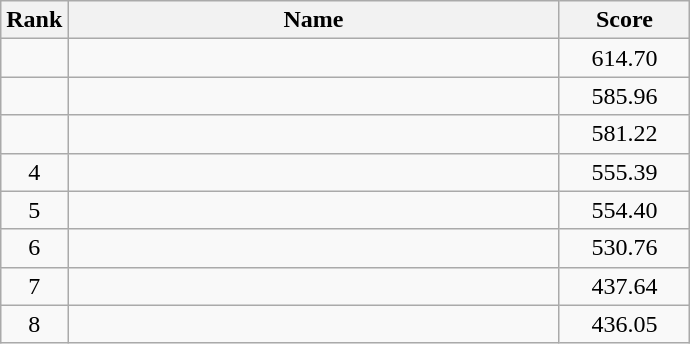<table class="wikitable">
<tr>
<th>Rank</th>
<th align="center" style="width: 20em">Name</th>
<th align="center" style="width: 5em">Score</th>
</tr>
<tr>
<td align="center"></td>
<td></td>
<td align="center">614.70</td>
</tr>
<tr>
<td align="center"></td>
<td></td>
<td align="center">585.96</td>
</tr>
<tr>
<td align="center"></td>
<td></td>
<td align="center">581.22</td>
</tr>
<tr>
<td align="center">4</td>
<td></td>
<td align="center">555.39</td>
</tr>
<tr>
<td align="center">5</td>
<td></td>
<td align="center">554.40</td>
</tr>
<tr>
<td align="center">6</td>
<td></td>
<td align="center">530.76</td>
</tr>
<tr>
<td align="center">7</td>
<td></td>
<td align="center">437.64</td>
</tr>
<tr>
<td align="center">8</td>
<td></td>
<td align="center">436.05</td>
</tr>
</table>
